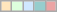<table class="wikitable">
<tr>
<td bgcolor="#FFE6BD"></td>
<td bgcolor="#DDFFDD"></td>
<td bgcolor="#D0E7FF"></td>
<td bgcolor="#96CDCD"></td>
<td bgcolor="#EBA4A4"></td>
</tr>
</table>
